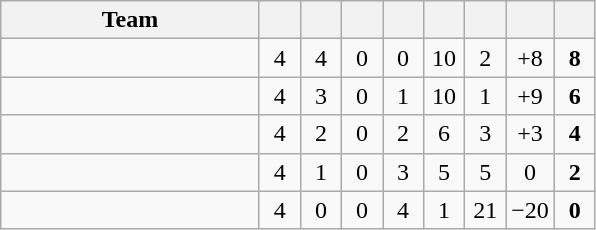<table class="wikitable" style="text-align:center">
<tr>
<th width=165>Team</th>
<th width=20></th>
<th width=20></th>
<th width=20></th>
<th width=20></th>
<th width=20></th>
<th width=20></th>
<th width=20></th>
<th width=20></th>
</tr>
<tr align=center>
<td align=left></td>
<td>4</td>
<td>4</td>
<td>0</td>
<td>0</td>
<td>10</td>
<td>2</td>
<td>+8</td>
<td><strong>8</strong></td>
</tr>
<tr align=center>
<td align=left></td>
<td>4</td>
<td>3</td>
<td>0</td>
<td>1</td>
<td>10</td>
<td>1</td>
<td>+9</td>
<td><strong>6</strong></td>
</tr>
<tr align=center>
<td align=left></td>
<td>4</td>
<td>2</td>
<td>0</td>
<td>2</td>
<td>6</td>
<td>3</td>
<td>+3</td>
<td><strong>4</strong></td>
</tr>
<tr align=center>
<td align=left></td>
<td>4</td>
<td>1</td>
<td>0</td>
<td>3</td>
<td>5</td>
<td>5</td>
<td>0</td>
<td><strong>2</strong></td>
</tr>
<tr align=center>
<td align=left></td>
<td>4</td>
<td>0</td>
<td>0</td>
<td>4</td>
<td>1</td>
<td>21</td>
<td>−20</td>
<td><strong>0</strong></td>
</tr>
</table>
